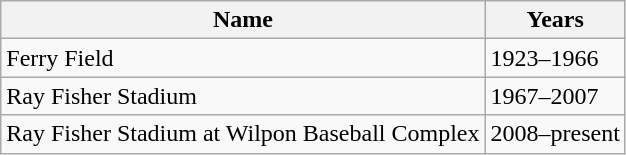<table class="wikitable">
<tr>
<th>Name</th>
<th>Years</th>
</tr>
<tr>
<td>Ferry Field</td>
<td>1923–1966</td>
</tr>
<tr>
<td>Ray Fisher Stadium</td>
<td>1967–2007</td>
</tr>
<tr>
<td>Ray Fisher Stadium at Wilpon Baseball Complex</td>
<td>2008–present</td>
</tr>
</table>
